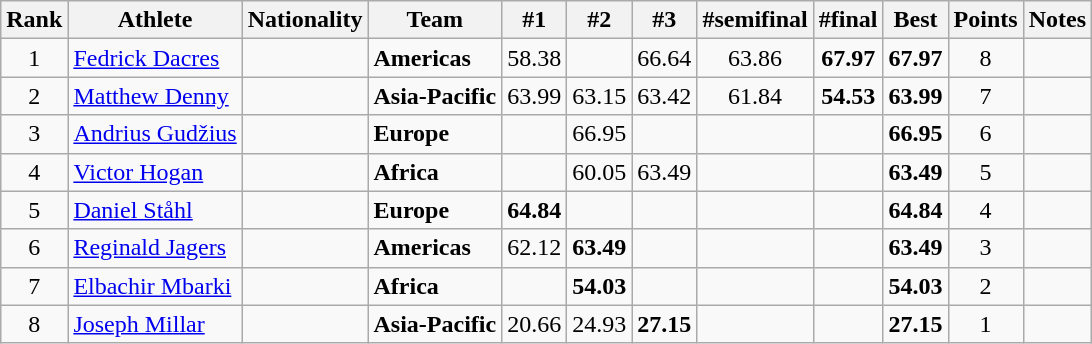<table class="wikitable sortable" style="text-align:center">
<tr>
<th>Rank</th>
<th>Athlete</th>
<th>Nationality</th>
<th>Team</th>
<th>#1</th>
<th>#2</th>
<th>#3</th>
<th>#semifinal</th>
<th>#final</th>
<th>Best</th>
<th>Points</th>
<th>Notes</th>
</tr>
<tr>
<td>1</td>
<td align="left"><a href='#'>Fedrick Dacres</a></td>
<td align=left></td>
<td align=left><strong>Americas</strong></td>
<td>58.38</td>
<td></td>
<td>66.64</td>
<td>63.86</td>
<td><strong>67.97</strong></td>
<td><strong>67.97</strong></td>
<td>8</td>
<td></td>
</tr>
<tr>
<td>2</td>
<td align="left"><a href='#'>Matthew Denny</a></td>
<td align=left></td>
<td align=left><strong>Asia-Pacific</strong></td>
<td>63.99</td>
<td>63.15</td>
<td>63.42</td>
<td>61.84</td>
<td><strong>54.53</strong></td>
<td><strong>63.99</strong></td>
<td>7</td>
<td></td>
</tr>
<tr>
<td>3</td>
<td align="left"><a href='#'>Andrius Gudžius</a></td>
<td align=left></td>
<td align=left><strong>Europe</strong></td>
<td></td>
<td>66.95</td>
<td></td>
<td><strong></strong></td>
<td></td>
<td><strong>66.95</strong></td>
<td>6</td>
<td></td>
</tr>
<tr>
<td>4</td>
<td align="left"><a href='#'>Victor Hogan</a></td>
<td align=left></td>
<td align=left><strong>Africa</strong></td>
<td></td>
<td>60.05</td>
<td>63.49</td>
<td><strong></strong></td>
<td></td>
<td><strong>63.49</strong></td>
<td>5</td>
<td></td>
</tr>
<tr>
<td>5</td>
<td align="left"><a href='#'>Daniel Ståhl</a></td>
<td align=left></td>
<td align=left><strong>Europe</strong></td>
<td><strong>64.84</strong></td>
<td></td>
<td></td>
<td></td>
<td></td>
<td><strong> 64.84</strong></td>
<td>4</td>
<td></td>
</tr>
<tr>
<td>6</td>
<td align="left"><a href='#'>Reginald Jagers</a></td>
<td align=left></td>
<td align=left><strong>Americas</strong></td>
<td>62.12</td>
<td><strong>63.49</strong></td>
<td></td>
<td></td>
<td></td>
<td><strong>63.49</strong></td>
<td>3</td>
<td></td>
</tr>
<tr>
<td>7</td>
<td align="left"><a href='#'>Elbachir Mbarki</a></td>
<td align=left></td>
<td align=left><strong>Africa</strong></td>
<td></td>
<td><strong>54.03</strong></td>
<td></td>
<td></td>
<td></td>
<td><strong>54.03</strong></td>
<td>2</td>
<td></td>
</tr>
<tr>
<td>8</td>
<td align="left"><a href='#'>Joseph Millar</a></td>
<td align=left></td>
<td align=left><strong>Asia-Pacific</strong></td>
<td>20.66</td>
<td>24.93</td>
<td><strong>27.15</strong></td>
<td></td>
<td></td>
<td><strong>27.15</strong></td>
<td>1</td>
<td></td>
</tr>
</table>
